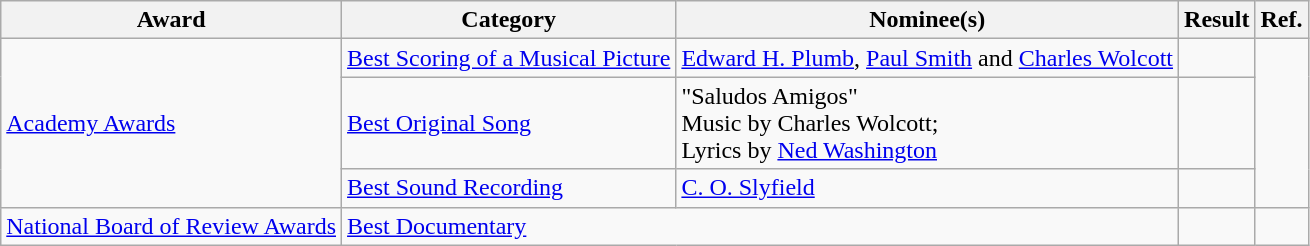<table class="wikitable plainrowheaders">
<tr>
<th>Award</th>
<th>Category</th>
<th>Nominee(s)</th>
<th>Result</th>
<th>Ref.</th>
</tr>
<tr>
<td rowspan="3"><a href='#'>Academy Awards</a></td>
<td><a href='#'>Best Scoring of a Musical Picture</a></td>
<td><a href='#'>Edward H. Plumb</a>, <a href='#'>Paul Smith</a> and <a href='#'>Charles Wolcott</a></td>
<td></td>
<td rowspan="3" align="center"></td>
</tr>
<tr>
<td><a href='#'>Best Original Song</a></td>
<td>"Saludos Amigos" <br> Music by Charles Wolcott; <br> Lyrics by <a href='#'>Ned Washington</a></td>
<td></td>
</tr>
<tr>
<td><a href='#'>Best Sound Recording</a></td>
<td><a href='#'>C. O. Slyfield</a></td>
<td></td>
</tr>
<tr>
<td><a href='#'>National Board of Review Awards</a></td>
<td colspan="2"><a href='#'>Best Documentary</a></td>
<td></td>
<td align="center"></td>
</tr>
</table>
